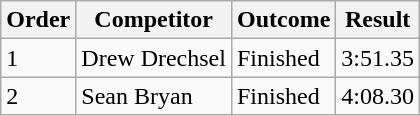<table class="wikitable sortable">
<tr>
<th>Order</th>
<th>Competitor</th>
<th>Outcome</th>
<th>Result</th>
</tr>
<tr>
<td>1</td>
<td>Drew Drechsel</td>
<td>Finished</td>
<td>3:51.35</td>
</tr>
<tr>
<td>2</td>
<td>Sean Bryan</td>
<td>Finished</td>
<td>4:08.30</td>
</tr>
</table>
